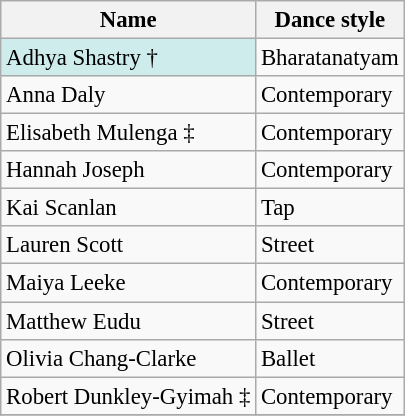<table class="wikitable sortable" style="font-size: 95%">
<tr>
<th>Name</th>
<th>Dance style</th>
</tr>
<tr>
<td style="background-color:#CFECEC">Adhya Shastry †</td>
<td>Bharatanatyam</td>
</tr>
<tr>
<td>Anna Daly</td>
<td>Contemporary</td>
</tr>
<tr>
<td>Elisabeth Mulenga ‡</td>
<td>Contemporary</td>
</tr>
<tr>
<td>Hannah Joseph</td>
<td>Contemporary</td>
</tr>
<tr>
<td>Kai Scanlan</td>
<td>Tap</td>
</tr>
<tr>
<td>Lauren Scott</td>
<td>Street</td>
</tr>
<tr>
<td>Maiya Leeke</td>
<td>Contemporary</td>
</tr>
<tr>
<td>Matthew Eudu</td>
<td>Street</td>
</tr>
<tr>
<td>Olivia Chang-Clarke</td>
<td>Ballet</td>
</tr>
<tr>
<td>Robert Dunkley-Gyimah ‡</td>
<td>Contemporary</td>
</tr>
<tr>
</tr>
</table>
